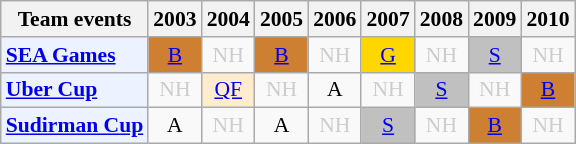<table class="wikitable" style="font-size: 90%; text-align:center">
<tr>
<th>Team events</th>
<th>2003</th>
<th>2004</th>
<th>2005</th>
<th>2006</th>
<th>2007</th>
<th>2008</th>
<th>2009</th>
<th>2010</th>
</tr>
<tr>
<td bgcolor="#ECF2FF"; align="left"><strong><a href='#'>SEA Games</a></strong></td>
<td bgcolor=CD7F32><a href='#'>B</a></td>
<td style=color:#ccc>NH</td>
<td bgcolor=CD7F32><a href='#'>B</a></td>
<td style=color:#ccc>NH</td>
<td bgcolor=gold><a href='#'>G</a></td>
<td style=color:#ccc>NH</td>
<td bgcolor=silver><a href='#'>S</a></td>
<td style=color:#ccc>NH</td>
</tr>
<tr>
<td bgcolor="#ECF2FF"; align="left"><strong><a href='#'>Uber Cup</a></strong></td>
<td style=color:#ccc>NH</td>
<td bgcolor=FFEBCD><a href='#'>QF</a></td>
<td style=color:#ccc>NH</td>
<td>A</td>
<td style=color:#ccc>NH</td>
<td bgcolor=silver><a href='#'>S</a></td>
<td style=color:#ccc>NH</td>
<td bgcolor=CD7F32><a href='#'>B</a></td>
</tr>
<tr>
<td bgcolor="#ECF2FF"; align="left"><strong><a href='#'>Sudirman Cup</a></strong></td>
<td>A</td>
<td style=color:#ccc>NH</td>
<td>A</td>
<td style=color:#ccc>NH</td>
<td bgcolor=silver><a href='#'>S</a></td>
<td style=color:#ccc>NH</td>
<td bgcolor=CD7F32><a href='#'>B</a></td>
<td style=color:#ccc>NH</td>
</tr>
</table>
